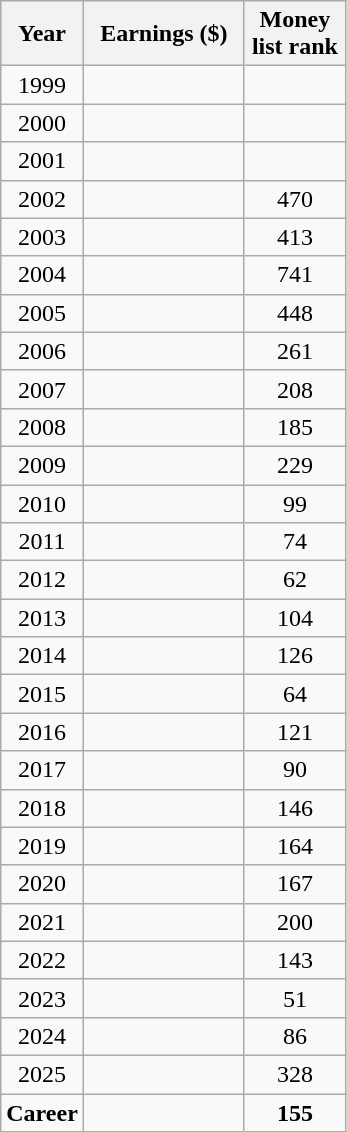<table class="wikitable mw-datatable" style="text-align:center;">
<tr>
<th>Year</th>
<th width="100">Earnings ($)</th>
<th width="60">Money list rank</th>
</tr>
<tr>
<td>1999</td>
<td align=right></td>
<td></td>
</tr>
<tr>
<td>2000</td>
<td align=right></td>
<td></td>
</tr>
<tr>
<td>2001</td>
<td align=right></td>
<td></td>
</tr>
<tr>
<td>2002</td>
<td align=right></td>
<td>470</td>
</tr>
<tr>
<td>2003</td>
<td align=right></td>
<td>413</td>
</tr>
<tr>
<td>2004</td>
<td align=right></td>
<td>741</td>
</tr>
<tr>
<td>2005</td>
<td align=right></td>
<td>448</td>
</tr>
<tr>
<td>2006</td>
<td align=right></td>
<td>261</td>
</tr>
<tr>
<td>2007</td>
<td align=right></td>
<td>208</td>
</tr>
<tr>
<td>2008</td>
<td align=right></td>
<td>185</td>
</tr>
<tr>
<td>2009</td>
<td align=right></td>
<td>229</td>
</tr>
<tr>
<td>2010</td>
<td align=right></td>
<td>99</td>
</tr>
<tr>
<td>2011</td>
<td align=right></td>
<td>74</td>
</tr>
<tr>
<td>2012</td>
<td align=right></td>
<td>62</td>
</tr>
<tr>
<td>2013</td>
<td align=right></td>
<td>104</td>
</tr>
<tr>
<td>2014</td>
<td align=right></td>
<td>126</td>
</tr>
<tr>
<td>2015</td>
<td align=right></td>
<td>64</td>
</tr>
<tr>
<td>2016</td>
<td align=right></td>
<td>121</td>
</tr>
<tr>
<td>2017</td>
<td align=right></td>
<td>90</td>
</tr>
<tr>
<td>2018</td>
<td align=right></td>
<td>146</td>
</tr>
<tr>
<td>2019</td>
<td align=right></td>
<td>164</td>
</tr>
<tr>
<td>2020</td>
<td align=right></td>
<td>167</td>
</tr>
<tr>
<td>2021</td>
<td align=right></td>
<td>200</td>
</tr>
<tr>
<td>2022</td>
<td align=right></td>
<td>143</td>
</tr>
<tr>
<td>2023</td>
<td align=right></td>
<td>51</td>
</tr>
<tr>
<td>2024</td>
<td align=right></td>
<td>86</td>
</tr>
<tr>
<td>2025</td>
<td align=right></td>
<td>328</td>
</tr>
<tr>
<td><strong>Career</strong></td>
<td align=right><strong></strong></td>
<td><strong>155</strong></td>
</tr>
</table>
